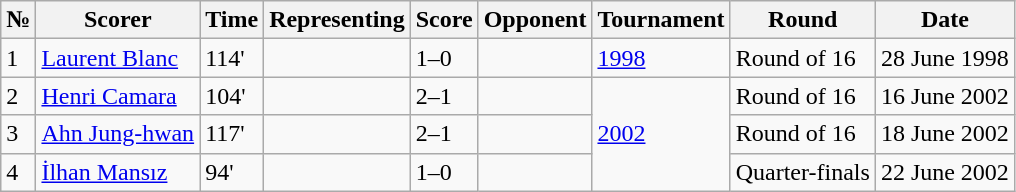<table class="wikitable">
<tr>
<th>№</th>
<th>Scorer</th>
<th>Time</th>
<th>Representing</th>
<th>Score</th>
<th>Opponent</th>
<th>Tournament</th>
<th>Round</th>
<th>Date</th>
</tr>
<tr>
<td>1</td>
<td><a href='#'>Laurent Blanc</a></td>
<td>114'</td>
<td></td>
<td>1–0</td>
<td></td>
<td><a href='#'>1998</a></td>
<td>Round of 16</td>
<td>28 June 1998</td>
</tr>
<tr>
<td>2</td>
<td><a href='#'>Henri Camara</a></td>
<td>104'</td>
<td></td>
<td>2–1</td>
<td></td>
<td rowspan=3><a href='#'>2002</a></td>
<td>Round of 16</td>
<td>16 June 2002</td>
</tr>
<tr>
<td>3</td>
<td><a href='#'>Ahn Jung-hwan</a></td>
<td>117'</td>
<td></td>
<td>2–1</td>
<td></td>
<td>Round of 16</td>
<td>18 June 2002</td>
</tr>
<tr>
<td>4</td>
<td><a href='#'>İlhan Mansız</a></td>
<td>94'</td>
<td></td>
<td>1–0</td>
<td></td>
<td>Quarter-finals</td>
<td>22 June 2002</td>
</tr>
</table>
